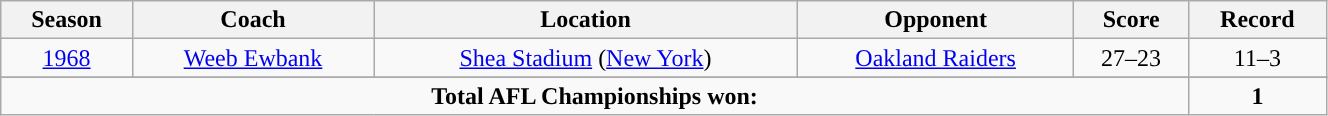<table class="wikitable" style="width:70%;text-align:center">
<tr>
<th>Season</th>
<th>Coach</th>
<th>Location</th>
<th>Opponent</th>
<th>Score</th>
<th>Record</th>
</tr>
<tr>
<td><a href='#'>1968</a></td>
<td><a href='#'>Weeb Ewbank</a></td>
<td><a href='#'>Shea Stadium</a> (<a href='#'>New York</a>)</td>
<td><a href='#'>Oakland Raiders</a></td>
<td>27–23</td>
<td>11–3</td>
</tr>
<tr>
</tr>
<tr>
<td colspan="5"><strong>Total AFL Championships won:</strong></td>
<td colspan="2"><strong>1</strong></td>
</tr>
</table>
